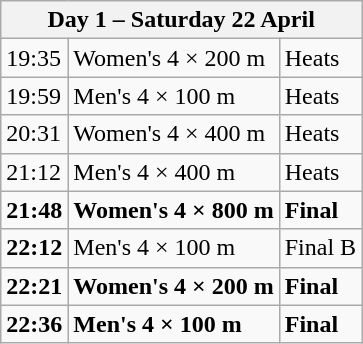<table class="wikitable">
<tr>
<th colspan=3>Day 1 – Saturday 22 April</th>
</tr>
<tr>
<td>19:35</td>
<td>Women's 4 × 200 m</td>
<td>Heats</td>
</tr>
<tr>
<td>19:59</td>
<td>Men's 4 × 100 m</td>
<td>Heats</td>
</tr>
<tr>
<td>20:31</td>
<td>Women's 4 × 400 m</td>
<td>Heats</td>
</tr>
<tr>
<td>21:12</td>
<td>Men's 4 × 400 m</td>
<td>Heats</td>
</tr>
<tr>
<td><strong>21:48</strong></td>
<td><strong>Women's 4 × 800 m</strong></td>
<td><strong>Final</strong></td>
</tr>
<tr>
<td><strong>22:12</strong></td>
<td>Men's 4 × 100 m</td>
<td>Final B</td>
</tr>
<tr>
<td><strong>22:21</strong></td>
<td><strong>Women's 4 × 200 m</strong></td>
<td><strong>Final</strong></td>
</tr>
<tr>
<td><strong>22:36</strong></td>
<td><strong>Men's 4 × 100 m</strong></td>
<td><strong>Final</strong></td>
</tr>
</table>
